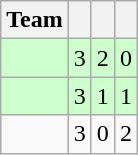<table class=wikitable style="text-align:center">
<tr>
<th>Team</th>
<th></th>
<th></th>
<th></th>
</tr>
<tr bgcolor=ccffcc>
<td style="text-align:left"></td>
<td>3</td>
<td>2</td>
<td>0</td>
</tr>
<tr bgcolor=ccffcc>
<td style="text-align:left"></td>
<td>3</td>
<td>1</td>
<td>1</td>
</tr>
<tr>
<td style="text-align:left"></td>
<td>3</td>
<td>0</td>
<td>2</td>
</tr>
</table>
